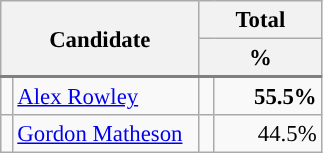<table class="wikitable" style="font-size: 95%;">
<tr>
<th colspan="2" scope="col" rowspan="2" width="125">Candidate</th>
<th scope="col" colspan="3" width="75">Total</th>
</tr>
<tr style="background-color:#E9E9E9; border-bottom: 2px solid gray;">
<th scope="col" colspan="3" width="75">%</th>
</tr>
<tr align="right">
<td style="background-color: "></td>
<td scope="row" align="left"><a href='#'>Alex Rowley</a></td>
<td align=center></td>
<td><strong>55.5%</strong></td>
</tr>
<tr align="right">
<td style="background-color: "></td>
<td scope="row" align="left"><a href='#'>Gordon Matheson</a></td>
<td align=center></td>
<td>44.5%</td>
</tr>
</table>
